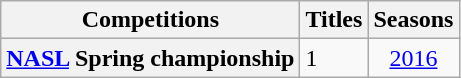<table class="wikitable plainrowheaders">
<tr>
<th scope="col">Competitions</th>
<th scope="col">Titles</th>
<th scope="col">Seasons</th>
</tr>
<tr>
<th scope="row" style="text-align:center"><a href='#'>NASL</a> Spring championship</th>
<td>1</td>
<td style="text-align:center"><a href='#'>2016</a></td>
</tr>
</table>
